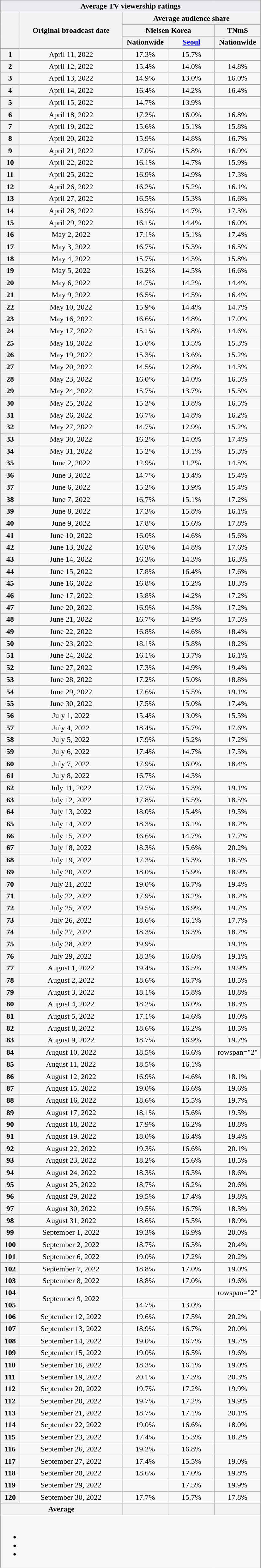<table class="wikitable mw-collapsible mw-collapsed innercollapse" style="text-align:center; max-width:550px; margin-left: auto; margin-right: auto; border: none;">
<tr>
<th colspan="6" style="background:#EAECF0; color:black; text-align:center; width:550px;">Average TV viewership ratings</th>
</tr>
<tr>
<th rowspan="3"></th>
<th rowspan="3">Original broadcast date</th>
<th colspan="3">Average audience share</th>
</tr>
<tr>
<th colspan="2">Nielsen Korea</th>
<th>TNmS</th>
</tr>
<tr>
<th width="90">Nationwide</th>
<th width="90"><a href='#'>Seoul</a></th>
<th width="90">Nationwide</th>
</tr>
<tr>
<th>1</th>
<td>April 11, 2022</td>
<td>17.3% </td>
<td>15.7% </td>
<td></td>
</tr>
<tr>
<th>2</th>
<td>April 12, 2022</td>
<td>15.4% </td>
<td>14.0% </td>
<td>14.8% </td>
</tr>
<tr>
<th>3</th>
<td>April 13, 2022</td>
<td>14.9% </td>
<td>13.0% </td>
<td>16.0% </td>
</tr>
<tr>
<th>4</th>
<td>April 14, 2022</td>
<td>16.4% </td>
<td>14.2% </td>
<td>16.4% </td>
</tr>
<tr>
<th>5</th>
<td>April 15, 2022</td>
<td>14.7% </td>
<td>13.9% </td>
<td> </td>
</tr>
<tr>
<th>6</th>
<td>April 18, 2022</td>
<td>17.2% </td>
<td>16.0% </td>
<td>16.8% </td>
</tr>
<tr>
<th>7</th>
<td>April 19, 2022</td>
<td>15.6% </td>
<td>15.1% </td>
<td>15.8% </td>
</tr>
<tr>
<th>8</th>
<td>April 20, 2022</td>
<td>15.9% </td>
<td>14.8% </td>
<td>16.7% </td>
</tr>
<tr>
<th>9</th>
<td>April 21, 2022</td>
<td>17.0% </td>
<td>15.8% </td>
<td>16.9% </td>
</tr>
<tr>
<th>10</th>
<td>April 22, 2022</td>
<td>16.1% </td>
<td>14.7% </td>
<td>15.9% </td>
</tr>
<tr>
<th>11</th>
<td>April 25, 2022</td>
<td>16.9% </td>
<td>14.9% </td>
<td>17.3% </td>
</tr>
<tr>
<th>12</th>
<td>April 26, 2022</td>
<td>16.2% </td>
<td>15.2% </td>
<td>16.1% </td>
</tr>
<tr>
<th>13</th>
<td>April 27, 2022</td>
<td>16.5% </td>
<td>15.3% </td>
<td>16.6% </td>
</tr>
<tr>
<th>14</th>
<td>April 28, 2022</td>
<td>16.9% </td>
<td>14.7% </td>
<td>17.3% </td>
</tr>
<tr>
<th>15</th>
<td>April 29, 2022</td>
<td>16.1% </td>
<td>14.4% </td>
<td>16.0% </td>
</tr>
<tr>
<th>16</th>
<td>May 2, 2022</td>
<td>17.1% </td>
<td>15.1% </td>
<td>17.4% </td>
</tr>
<tr>
<th>17</th>
<td>May 3, 2022</td>
<td>16.7% </td>
<td>15.3% </td>
<td>16.5% </td>
</tr>
<tr>
<th>18</th>
<td>May 4, 2022</td>
<td>15.7% </td>
<td>14.3% </td>
<td>15.8% </td>
</tr>
<tr>
<th>19</th>
<td>May 5, 2022</td>
<td>16.2% </td>
<td>14.5% </td>
<td>16.6% </td>
</tr>
<tr>
<th>20</th>
<td>May 6, 2022</td>
<td>14.7% </td>
<td>14.2% </td>
<td>14.4% </td>
</tr>
<tr>
<th>21</th>
<td>May 9, 2022</td>
<td>16.5% </td>
<td>14.5% </td>
<td>16.4% </td>
</tr>
<tr>
<th>22</th>
<td>May 10, 2022</td>
<td>15.9% </td>
<td>14.4% </td>
<td>14.7% </td>
</tr>
<tr>
<th>23</th>
<td>May 16, 2022</td>
<td>16.6% </td>
<td>14.8% </td>
<td>17.0% </td>
</tr>
<tr>
<th>24</th>
<td>May 17, 2022</td>
<td>15.1% </td>
<td>13.8% </td>
<td>14.6% </td>
</tr>
<tr>
<th>25</th>
<td>May 18, 2022</td>
<td>15.0% </td>
<td>13.5% </td>
<td>15.3% </td>
</tr>
<tr>
<th>26</th>
<td>May 19, 2022</td>
<td>15.3% </td>
<td>13.6% </td>
<td>15.2% </td>
</tr>
<tr>
<th>27</th>
<td>May 20, 2022</td>
<td>14.5% </td>
<td>12.8% </td>
<td>14.3% </td>
</tr>
<tr>
<th>28</th>
<td>May 23, 2022</td>
<td>16.0% </td>
<td>14.0% </td>
<td>16.5% </td>
</tr>
<tr>
<th>29</th>
<td>May 24, 2022</td>
<td>15.7% </td>
<td>13.7% </td>
<td>15.5% </td>
</tr>
<tr>
<th>30</th>
<td>May 25, 2022</td>
<td>15.3% </td>
<td>13.8% </td>
<td>16.5% </td>
</tr>
<tr>
<th>31</th>
<td>May 26, 2022</td>
<td>16.7% </td>
<td>14.8% </td>
<td>16.2% </td>
</tr>
<tr>
<th>32</th>
<td>May 27, 2022</td>
<td>14.7% </td>
<td>12.9% </td>
<td>15.2% </td>
</tr>
<tr>
<th>33</th>
<td>May 30, 2022</td>
<td>16.2% </td>
<td>14.0% </td>
<td>17.4% </td>
</tr>
<tr>
<th>34</th>
<td>May 31, 2022</td>
<td>15.2% </td>
<td>13.1% </td>
<td>15.3% </td>
</tr>
<tr>
<th>35</th>
<td>June 2, 2022</td>
<td>12.9% </td>
<td>11.2% </td>
<td>14.5% </td>
</tr>
<tr>
<th>36</th>
<td>June 3, 2022</td>
<td>14.7% </td>
<td>13.4% </td>
<td>15.4% </td>
</tr>
<tr>
<th>37</th>
<td>June 6, 2022</td>
<td>15.2% </td>
<td>13.9% </td>
<td>15.4% </td>
</tr>
<tr>
<th>38</th>
<td>June 7, 2022</td>
<td>16.7% </td>
<td>15.1% </td>
<td>17.2% </td>
</tr>
<tr>
<th>39</th>
<td>June 8, 2022</td>
<td>17.3% </td>
<td>15.8% </td>
<td>16.1% </td>
</tr>
<tr>
<th>40</th>
<td>June 9, 2022</td>
<td>17.8% </td>
<td>15.6% </td>
<td>17.8% </td>
</tr>
<tr>
<th>41</th>
<td>June 10, 2022</td>
<td>16.0% </td>
<td>14.6% </td>
<td>15.6% </td>
</tr>
<tr>
<th>42</th>
<td>June 13, 2022</td>
<td>16.8% </td>
<td>14.8% </td>
<td>17.6% </td>
</tr>
<tr>
<th>43</th>
<td>June 14, 2022</td>
<td>16.3% </td>
<td>14.3% </td>
<td>16.3% </td>
</tr>
<tr>
<th>44</th>
<td>June 15, 2022</td>
<td>17.8% </td>
<td>16.4% </td>
<td>17.6% </td>
</tr>
<tr>
<th>45</th>
<td>June 16, 2022</td>
<td>16.8% </td>
<td>15.2% </td>
<td>18.3% </td>
</tr>
<tr>
<th>46</th>
<td>June 17, 2022</td>
<td>15.8% </td>
<td>14.2% </td>
<td>17.2% </td>
</tr>
<tr>
<th>47</th>
<td>June 20, 2022</td>
<td>16.9% </td>
<td>14.5% </td>
<td>17.2% </td>
</tr>
<tr>
<th>48</th>
<td>June 21, 2022</td>
<td>16.7% </td>
<td>14.9% </td>
<td>17.5% </td>
</tr>
<tr>
<th>49</th>
<td>June 22, 2022</td>
<td>16.8% </td>
<td>14.6% </td>
<td>18.4% </td>
</tr>
<tr>
<th>50</th>
<td>June 23, 2022</td>
<td>18.1% </td>
<td>15.8% </td>
<td>18.2% </td>
</tr>
<tr>
<th>51</th>
<td>June 24, 2022</td>
<td>16.1% </td>
<td>13.7% </td>
<td>16.1% </td>
</tr>
<tr>
<th>52</th>
<td>June 27, 2022</td>
<td>17.3% </td>
<td>14.9% </td>
<td>19.4% </td>
</tr>
<tr>
<th>53</th>
<td>June 28, 2022</td>
<td>17.2% </td>
<td>15.0% </td>
<td>18.8% </td>
</tr>
<tr>
<th>54</th>
<td>June 29, 2022</td>
<td>17.6% </td>
<td>15.5% </td>
<td>19.1% </td>
</tr>
<tr>
<th>55</th>
<td>June 30, 2022</td>
<td>17.5% </td>
<td>15.0% </td>
<td>17.4% </td>
</tr>
<tr>
<th>56</th>
<td>July 1, 2022</td>
<td>15.4% </td>
<td>13.0% </td>
<td>15.5% </td>
</tr>
<tr>
<th>57</th>
<td>July 4, 2022</td>
<td>18.4% </td>
<td>15.7% </td>
<td>17.6% </td>
</tr>
<tr>
<th>58</th>
<td>July 5, 2022</td>
<td>17.9% </td>
<td>15.2% </td>
<td>17.2% </td>
</tr>
<tr>
<th>59</th>
<td>July 6, 2022</td>
<td>17.4% </td>
<td>14.7% </td>
<td>17.5% </td>
</tr>
<tr>
<th>60</th>
<td>July 7, 2022</td>
<td>17.9% </td>
<td>16.0% </td>
<td>18.4% </td>
</tr>
<tr>
<th>61</th>
<td>July 8, 2022</td>
<td>16.7% </td>
<td>14.3% </td>
<td></td>
</tr>
<tr>
<th>62</th>
<td>July 11, 2022</td>
<td>17.7% </td>
<td>15.3% </td>
<td>19.1% </td>
</tr>
<tr>
<th>63</th>
<td>July 12, 2022</td>
<td>17.8% </td>
<td>15.5% </td>
<td>18.5% </td>
</tr>
<tr>
<th>64</th>
<td>July 13, 2022</td>
<td>18.0% </td>
<td>15.4% </td>
<td>19.5% </td>
</tr>
<tr>
<th>65</th>
<td>July 14, 2022</td>
<td>18.3% </td>
<td>16.1% </td>
<td>18.2% </td>
</tr>
<tr>
<th>66</th>
<td>July 15, 2022</td>
<td>16.6% </td>
<td>14.7% </td>
<td>17.7% </td>
</tr>
<tr>
<th>67</th>
<td>July 18, 2022</td>
<td>18.3% </td>
<td>15.6% </td>
<td>20.2% </td>
</tr>
<tr>
<th>68</th>
<td>July 19, 2022</td>
<td>17.3% </td>
<td>15.3% </td>
<td>18.5% </td>
</tr>
<tr>
<th>69</th>
<td>July 20, 2022</td>
<td>18.0% </td>
<td>15.9% </td>
<td>18.9% </td>
</tr>
<tr>
<th>70</th>
<td>July 21, 2022</td>
<td>19.0% </td>
<td>16.7% </td>
<td>19.4% </td>
</tr>
<tr>
<th>71</th>
<td>July 22, 2022</td>
<td>17.9% </td>
<td>16.2% </td>
<td>18.2% </td>
</tr>
<tr>
<th>72</th>
<td>July 25, 2022</td>
<td>19.5% </td>
<td>16.9% </td>
<td>19.7% </td>
</tr>
<tr>
<th>73</th>
<td>July 26, 2022</td>
<td>18.6% </td>
<td>16.1% </td>
<td>17.7% </td>
</tr>
<tr>
<th>74</th>
<td>July 27, 2022</td>
<td>18.3% </td>
<td>16.3% </td>
<td>18.2% </td>
</tr>
<tr>
<th>75</th>
<td>July 28, 2022</td>
<td>19.9% </td>
<td> </td>
<td>19.1% </td>
</tr>
<tr>
<th>76</th>
<td>July 29, 2022</td>
<td>18.3% </td>
<td>16.6% </td>
<td>19.1% </td>
</tr>
<tr>
<th>77</th>
<td>August 1, 2022</td>
<td>19.4% </td>
<td>16.5% </td>
<td>19.9% </td>
</tr>
<tr>
<th>78</th>
<td>August 2, 2022</td>
<td>18.6% </td>
<td>16.7% </td>
<td>18.5% </td>
</tr>
<tr>
<th>79</th>
<td>August 3, 2022</td>
<td>18.1% </td>
<td>15.8% </td>
<td>18.8% </td>
</tr>
<tr>
<th>80</th>
<td>August 4, 2022</td>
<td>18.2% </td>
<td>16.0% </td>
<td>18.3% </td>
</tr>
<tr>
<th>81</th>
<td>August 5, 2022</td>
<td>17.1% </td>
<td>14.6% </td>
<td>18.0% </td>
</tr>
<tr>
<th>82</th>
<td>August 8, 2022</td>
<td>18.6% </td>
<td>16.2% </td>
<td>18.5% </td>
</tr>
<tr>
<th>83</th>
<td>August 9, 2022</td>
<td>18.7% </td>
<td>16.9% </td>
<td>19.7% </td>
</tr>
<tr>
<th>84</th>
<td>August 10, 2022</td>
<td>18.5% </td>
<td>16.6% </td>
<td>rowspan="2" </td>
</tr>
<tr>
<th>85</th>
<td>August 11, 2022</td>
<td>18.5% </td>
<td>16.1% </td>
</tr>
<tr>
<th>86</th>
<td>August 12, 2022</td>
<td>16.9% </td>
<td>14.6% </td>
<td>18.1% </td>
</tr>
<tr>
<th>87</th>
<td>August 15, 2022</td>
<td>19.0% </td>
<td>16.6% </td>
<td>19.6% </td>
</tr>
<tr>
<th>88</th>
<td>August 16, 2022</td>
<td>18.6% </td>
<td>15.5% </td>
<td>19.7% </td>
</tr>
<tr>
<th>89</th>
<td>August 17, 2022</td>
<td>18.1% </td>
<td>15.6% </td>
<td>19.5% </td>
</tr>
<tr>
<th>90</th>
<td>August 18, 2022</td>
<td>17.9% </td>
<td>16.2% </td>
<td>18.8% </td>
</tr>
<tr>
<th>91</th>
<td>August 19, 2022</td>
<td>18.0% </td>
<td>16.4% </td>
<td>19.4% </td>
</tr>
<tr>
<th>92</th>
<td>August 22, 2022</td>
<td>19.3% </td>
<td>16.6% </td>
<td>20.1% </td>
</tr>
<tr>
<th>93</th>
<td>August 23, 2022</td>
<td>18.2% </td>
<td>15.6% </td>
<td>18.5% </td>
</tr>
<tr>
<th>94</th>
<td>August 24, 2022</td>
<td>18.3% </td>
<td>16.3% </td>
<td>18.6% </td>
</tr>
<tr>
<th>95</th>
<td>August 25, 2022</td>
<td>18.7% </td>
<td>16.2% </td>
<td>20.6% </td>
</tr>
<tr>
<th>96</th>
<td>August 29, 2022</td>
<td>19.5% </td>
<td>17.4% </td>
<td>19.8% </td>
</tr>
<tr>
<th>97</th>
<td>August 30, 2022</td>
<td>19.5% </td>
<td>16.7% </td>
<td>18.3% </td>
</tr>
<tr>
<th>98</th>
<td>August 31, 2022</td>
<td>18.6% </td>
<td>15.5% </td>
<td>18.9% </td>
</tr>
<tr>
<th>99</th>
<td>September 1, 2022</td>
<td>19.3% </td>
<td>16.9% </td>
<td>20.0% </td>
</tr>
<tr>
<th>100</th>
<td>September 2, 2022</td>
<td>18.7% </td>
<td>16.3% </td>
<td>20.4% </td>
</tr>
<tr>
<th>101</th>
<td>September 6, 2022</td>
<td>19.0% </td>
<td>17.2% </td>
<td>20.2% </td>
</tr>
<tr>
<th>102</th>
<td>September 7, 2022</td>
<td>18.8% </td>
<td>17.0% </td>
<td>19.0% </td>
</tr>
<tr>
<th>103</th>
<td>September 8, 2022</td>
<td>18.8% </td>
<td>17.0% </td>
<td>19.6% </td>
</tr>
<tr>
<th>104</th>
<td rowspan="2">September 9, 2022</td>
<td> </td>
<td> </td>
<td>rowspan="2"  </td>
</tr>
<tr>
<th>105</th>
<td>14.7% </td>
<td>13.0% </td>
</tr>
<tr>
<th>106</th>
<td>September 12, 2022</td>
<td>19.6% </td>
<td>17.5% </td>
<td>20.2% </td>
</tr>
<tr>
<th>107</th>
<td>September 13, 2022</td>
<td>18.9% </td>
<td>16.7% </td>
<td>20.0% </td>
</tr>
<tr>
<th>108</th>
<td>September 14, 2022</td>
<td>19.0% </td>
<td>16.7% </td>
<td>19.7% </td>
</tr>
<tr>
<th>109</th>
<td>September 15, 2022</td>
<td>19.0% </td>
<td>16.5% </td>
<td>19.6% </td>
</tr>
<tr>
<th>110</th>
<td>September 16, 2022</td>
<td>18.3% </td>
<td>16.1% </td>
<td>19.0% </td>
</tr>
<tr>
<th>111</th>
<td>September 19, 2022</td>
<td>20.1% </td>
<td>17.3% </td>
<td>20.3% </td>
</tr>
<tr>
<th>112</th>
<td>September 20, 2022</td>
<td>19.7% </td>
<td>17.2% </td>
<td>19.9% </td>
</tr>
<tr>
<th>112</th>
<td>September 20, 2022</td>
<td>19.7% </td>
<td>17.2% </td>
<td>19.9% </td>
</tr>
<tr>
<th>113</th>
<td>September 21, 2022</td>
<td>18.7% </td>
<td>17.1% </td>
<td>20.1% </td>
</tr>
<tr>
<th>114</th>
<td>September 22, 2022</td>
<td>19.0% </td>
<td>16.6% </td>
<td>18.0% </td>
</tr>
<tr>
<th>115</th>
<td>September 23, 2022</td>
<td>17.4% </td>
<td>15.3% </td>
<td>18.2% </td>
</tr>
<tr>
<th>116</th>
<td>September 26, 2022</td>
<td>19.2% </td>
<td>16.8% </td>
<td> </td>
</tr>
<tr>
<th>117</th>
<td>September 27, 2022</td>
<td>17.4% </td>
<td>15.5% </td>
<td>19.0% </td>
</tr>
<tr>
<th>118</th>
<td>September 28, 2022</td>
<td>18.6% </td>
<td>17.0% </td>
<td>19.8% </td>
</tr>
<tr>
<th>119</th>
<td>September 29, 2022</td>
<td> </td>
<td>17.5% </td>
<td>19.9% </td>
</tr>
<tr>
<th>120</th>
<td>September 30, 2022</td>
<td>17.7% </td>
<td>15.7% </td>
<td>17.8% </td>
</tr>
<tr>
<th colspan="2">Average</th>
<th></th>
<th></th>
<th></th>
</tr>
<tr>
<td colspan="5"><br><ul><li></li><li></li><li></li></ul></td>
</tr>
<tr>
</tr>
</table>
